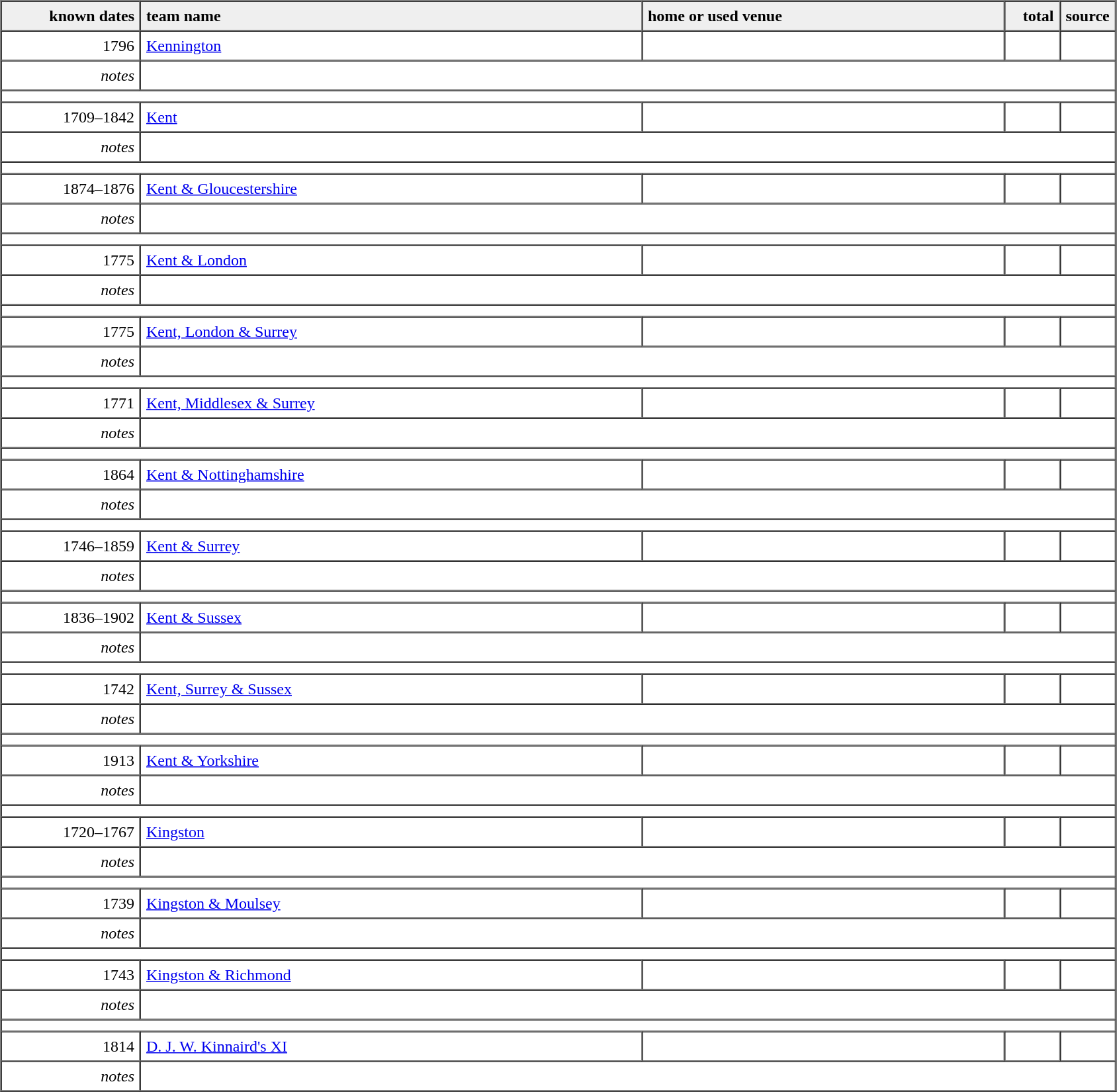<table border="1" cellpadding="5" cellspacing="0">
<tr style="background:#efefef;">
<th style="width:12.5%; text-align:right;">known dates</th>
<th style="width:45.0%; text-align:left;">team name</th>
<th style="width:32.5%; text-align:left;">home or used venue</th>
<th style="width:5.00%; text-align:right;">total</th>
<th style="width:5.00%; text-align:right;">source</th>
</tr>
<tr>
<td style="text-align:right;">1796</td>
<td><a href='#'>Kennington</a></td>
<td></td>
<td style="text-align:right;"></td>
<td style="text-align:right;"></td>
</tr>
<tr>
<td style="text-align:right;"><em>notes</em></td>
<td colspan="4"></td>
</tr>
<tr>
<td colspan="5"></td>
</tr>
<tr>
<td style="text-align:right;">1709–1842</td>
<td><a href='#'>Kent</a></td>
<td></td>
<td style="text-align:right;"></td>
<td style="text-align:right;"></td>
</tr>
<tr>
<td style="text-align:right;"><em>notes</em></td>
<td colspan="4"></td>
</tr>
<tr>
<td colspan="5"></td>
</tr>
<tr>
<td style="text-align:right;">1874–1876</td>
<td><a href='#'>Kent & Gloucestershire</a></td>
<td></td>
<td style="text-align:right;"></td>
<td style="text-align:right;"></td>
</tr>
<tr>
<td style="text-align:right;"><em>notes</em></td>
<td colspan="4"></td>
</tr>
<tr>
<td colspan="5"></td>
</tr>
<tr>
<td style="text-align:right;">1775</td>
<td><a href='#'>Kent & London</a></td>
<td></td>
<td style="text-align:right;"></td>
<td style="text-align:right;"></td>
</tr>
<tr>
<td style="text-align:right;"><em>notes</em></td>
<td colspan="4"></td>
</tr>
<tr>
<td colspan="5"></td>
</tr>
<tr>
<td style="text-align:right;">1775</td>
<td><a href='#'>Kent, London & Surrey</a></td>
<td></td>
<td style="text-align:right;"></td>
<td style="text-align:right;"></td>
</tr>
<tr>
<td style="text-align:right;"><em>notes</em></td>
<td colspan="4"></td>
</tr>
<tr>
<td colspan="5"></td>
</tr>
<tr>
<td style="text-align:right;">1771</td>
<td><a href='#'>Kent, Middlesex & Surrey</a></td>
<td></td>
<td style="text-align:right;"></td>
<td style="text-align:right;"></td>
</tr>
<tr>
<td style="text-align:right;"><em>notes</em></td>
<td colspan="4"></td>
</tr>
<tr>
<td colspan="5"></td>
</tr>
<tr>
<td style="text-align:right;">1864</td>
<td><a href='#'>Kent & Nottinghamshire</a></td>
<td></td>
<td style="text-align:right;"></td>
<td style="text-align:right;"></td>
</tr>
<tr>
<td style="text-align:right;"><em>notes</em></td>
<td colspan="4"></td>
</tr>
<tr>
<td colspan="5"></td>
</tr>
<tr>
<td style="text-align:right;">1746–1859</td>
<td><a href='#'>Kent & Surrey</a></td>
<td></td>
<td style="text-align:right;"></td>
<td style="text-align:right;"></td>
</tr>
<tr>
<td style="text-align:right;"><em>notes</em></td>
<td colspan="4"></td>
</tr>
<tr>
<td colspan="5"></td>
</tr>
<tr>
<td style="text-align:right;">1836–1902</td>
<td><a href='#'>Kent & Sussex</a></td>
<td></td>
<td style="text-align:right;"></td>
<td style="text-align:right;"></td>
</tr>
<tr>
<td style="text-align:right;"><em>notes</em></td>
<td colspan="4"></td>
</tr>
<tr>
<td colspan="5"></td>
</tr>
<tr>
<td style="text-align:right;">1742</td>
<td><a href='#'>Kent, Surrey & Sussex</a></td>
<td></td>
<td style="text-align:right;"></td>
<td style="text-align:right;"></td>
</tr>
<tr>
<td style="text-align:right;"><em>notes</em></td>
<td colspan="4"></td>
</tr>
<tr>
<td colspan="5"></td>
</tr>
<tr>
<td style="text-align:right;">1913</td>
<td><a href='#'>Kent & Yorkshire</a></td>
<td></td>
<td style="text-align:right;"></td>
<td style="text-align:right;"></td>
</tr>
<tr>
<td style="text-align:right;"><em>notes</em></td>
<td colspan="4"></td>
</tr>
<tr>
<td colspan="5"></td>
</tr>
<tr>
<td style="text-align:right;">1720–1767</td>
<td><a href='#'>Kingston</a></td>
<td></td>
<td style="text-align:right;"></td>
<td style="text-align:right;"></td>
</tr>
<tr>
<td style="text-align:right;"><em>notes</em></td>
<td colspan="4"></td>
</tr>
<tr>
<td colspan="5"></td>
</tr>
<tr>
<td style="text-align:right;">1739</td>
<td><a href='#'>Kingston & Moulsey</a></td>
<td></td>
<td style="text-align:right;"></td>
<td style="text-align:right;"></td>
</tr>
<tr>
<td style="text-align:right;"><em>notes</em></td>
<td colspan="4"></td>
</tr>
<tr>
<td colspan="5"></td>
</tr>
<tr>
<td style="text-align:right;">1743</td>
<td><a href='#'>Kingston & Richmond</a></td>
<td></td>
<td style="text-align:right;"></td>
<td style="text-align:right;"></td>
</tr>
<tr>
<td style="text-align:right;"><em>notes</em></td>
<td colspan="4"></td>
</tr>
<tr>
<td colspan="5"></td>
</tr>
<tr>
<td style="text-align:right;">1814</td>
<td><a href='#'>D. J. W. Kinnaird's XI</a></td>
<td></td>
<td style="text-align:right;"></td>
<td style="text-align:right;"></td>
</tr>
<tr>
<td style="text-align:right;"><em>notes</em></td>
<td colspan="4"></td>
</tr>
</table>
